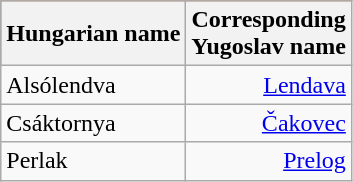<table class="wikitable" style="text-align: right;">
<tr bgcolor=#F5F5DC;">
<th>Hungarian name</th>
<th>Corresponding<br>Yugoslav name</th>
</tr>
<tr>
<td style="text-align:left;">Alsólendva</td>
<td><a href='#'>Lendava</a></td>
</tr>
<tr>
<td style="text-align:left;">Csáktornya</td>
<td><a href='#'>Čakovec</a></td>
</tr>
<tr>
<td style="text-align:left;">Perlak</td>
<td><a href='#'>Prelog</a></td>
</tr>
</table>
